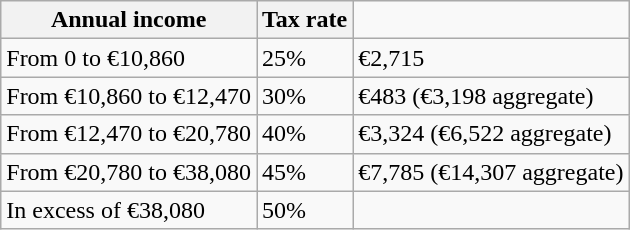<table class="wikitable">
<tr>
<th>Annual income</th>
<th>Tax rate</th>
</tr>
<tr>
<td>From 0 to €10,860</td>
<td>25%</td>
<td>€2,715</td>
</tr>
<tr>
<td>From €10,860 to €12,470</td>
<td>30%</td>
<td>€483 (€3,198 aggregate)</td>
</tr>
<tr>
<td>From €12,470  to €20,780</td>
<td>40%</td>
<td>€3,324 (€6,522 aggregate)</td>
</tr>
<tr>
<td>From €20,780 to €38,080</td>
<td>45%</td>
<td>€7,785 (€14,307 aggregate)</td>
</tr>
<tr>
<td>In excess of €38,080</td>
<td>50%</td>
</tr>
</table>
